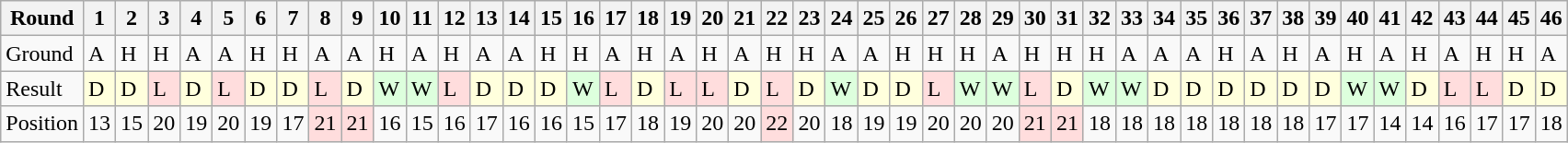<table class="wikitable">
<tr>
<th>Round</th>
<th>1</th>
<th>2</th>
<th>3</th>
<th>4</th>
<th>5</th>
<th>6</th>
<th>7</th>
<th>8</th>
<th>9</th>
<th>10</th>
<th>11</th>
<th>12</th>
<th>13</th>
<th>14</th>
<th>15</th>
<th>16</th>
<th>17</th>
<th>18</th>
<th>19</th>
<th>20</th>
<th>21</th>
<th>22</th>
<th>23</th>
<th>24</th>
<th>25</th>
<th>26</th>
<th>27</th>
<th>28</th>
<th>29</th>
<th>30</th>
<th>31</th>
<th>32</th>
<th>33</th>
<th>34</th>
<th>35</th>
<th>36</th>
<th>37</th>
<th>38</th>
<th>39</th>
<th>40</th>
<th>41</th>
<th>42</th>
<th>43</th>
<th>44</th>
<th>45</th>
<th>46</th>
</tr>
<tr>
<td>Ground</td>
<td>A</td>
<td>H</td>
<td>H</td>
<td>A</td>
<td>A</td>
<td>H</td>
<td>H</td>
<td>A</td>
<td>A</td>
<td>H</td>
<td>A</td>
<td>H</td>
<td>A</td>
<td>A</td>
<td>H</td>
<td>H</td>
<td>A</td>
<td>H</td>
<td>A</td>
<td>H</td>
<td>A</td>
<td>H</td>
<td>H</td>
<td>A</td>
<td>A</td>
<td>H</td>
<td>H</td>
<td>H</td>
<td>A</td>
<td>H</td>
<td>H</td>
<td>H</td>
<td>A</td>
<td>A</td>
<td>A</td>
<td>H</td>
<td>A</td>
<td>H</td>
<td>A</td>
<td>H</td>
<td>A</td>
<td>H</td>
<td>A</td>
<td>H</td>
<td>H</td>
<td>A</td>
</tr>
<tr>
<td>Result</td>
<td style="background:#ffd;">D</td>
<td style="background:#ffd;">D</td>
<td style="background:#fdd;">L</td>
<td style="background:#ffd;">D</td>
<td style="background:#fdd;">L</td>
<td style="background:#ffd;">D</td>
<td style="background:#ffd;">D</td>
<td style="background:#fdd;">L</td>
<td style="background:#ffd;">D</td>
<td style="background:#dfd;">W</td>
<td style="background:#dfd;">W</td>
<td style="background:#fdd;">L</td>
<td style="background:#ffd;">D</td>
<td style="background:#ffd;">D</td>
<td style="background:#ffd;">D</td>
<td style="background:#dfd;">W</td>
<td style="background:#fdd;">L</td>
<td style="background:#ffd;">D</td>
<td style="background:#fdd;">L</td>
<td style="background:#fdd;">L</td>
<td style="background:#ffd;">D</td>
<td style="background:#fdd;">L</td>
<td style="background:#ffd;">D</td>
<td style="background:#dfd;">W</td>
<td style="background:#ffd;">D</td>
<td style="background:#ffd;">D</td>
<td style="background:#fdd;">L</td>
<td style="background:#dfd;">W</td>
<td style="background:#dfd;">W</td>
<td style="background:#fdd;">L</td>
<td style="background:#ffd;">D</td>
<td style="background:#dfd;">W</td>
<td style="background:#dfd;">W</td>
<td style="background:#ffd;">D</td>
<td style="background:#ffd;">D</td>
<td style="background:#ffd;">D</td>
<td style="background:#ffd;">D</td>
<td style="background:#ffd;">D</td>
<td style="background:#ffd;">D</td>
<td style="background:#dfd;">W</td>
<td style="background:#dfd;">W</td>
<td style="background:#ffd;">D</td>
<td style="background:#fdd;">L</td>
<td style="background:#fdd;">L</td>
<td style="background:#ffd;">D</td>
<td style="background:#ffd;">D</td>
</tr>
<tr>
<td>Position</td>
<td>13</td>
<td>15</td>
<td>20</td>
<td>19</td>
<td>20</td>
<td>19</td>
<td>17</td>
<td style="background:#fdd;">21</td>
<td style="background:#fdd;">21</td>
<td>16</td>
<td>15</td>
<td>16</td>
<td>17</td>
<td>16</td>
<td>16</td>
<td>15</td>
<td>17</td>
<td>18</td>
<td>19</td>
<td>20</td>
<td>20</td>
<td style="background:#fdd;">22</td>
<td>20</td>
<td>18</td>
<td>19</td>
<td>19</td>
<td>20</td>
<td>20</td>
<td>20</td>
<td style="background:#fdd;">21</td>
<td style="background:#fdd;">21</td>
<td>18</td>
<td>18</td>
<td>18</td>
<td>18</td>
<td>18</td>
<td>18</td>
<td>18</td>
<td>17</td>
<td>17</td>
<td>14</td>
<td>14</td>
<td>16</td>
<td>17</td>
<td>17</td>
<td>18</td>
</tr>
</table>
